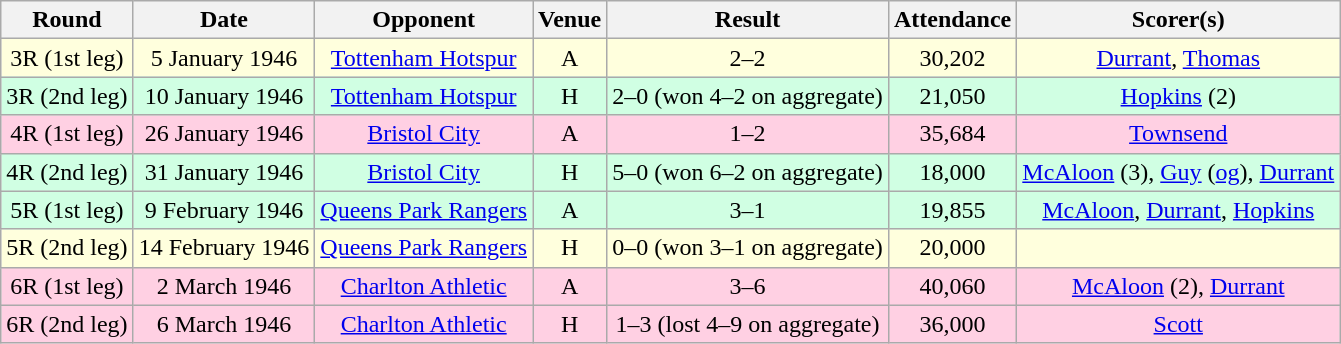<table style="text-align:center;" class="wikitable sortable">
<tr>
<th>Round</th>
<th>Date</th>
<th>Opponent</th>
<th>Venue</th>
<th>Result</th>
<th>Attendance</th>
<th>Scorer(s)</th>
</tr>
<tr style="background:#ffd;">
<td>3R (1st leg)</td>
<td>5 January 1946</td>
<td><a href='#'>Tottenham Hotspur</a></td>
<td>A</td>
<td>2–2</td>
<td>30,202</td>
<td><a href='#'>Durrant</a>, <a href='#'>Thomas</a></td>
</tr>
<tr style="background:#d0ffe3;">
<td>3R (2nd leg)</td>
<td>10 January 1946</td>
<td><a href='#'>Tottenham Hotspur</a></td>
<td>H</td>
<td>2–0 (won 4–2 on aggregate)</td>
<td>21,050</td>
<td><a href='#'>Hopkins</a> (2)</td>
</tr>
<tr style="background:#ffd0e3;">
<td>4R (1st leg)</td>
<td>26 January 1946</td>
<td><a href='#'>Bristol City</a></td>
<td>A</td>
<td>1–2</td>
<td>35,684</td>
<td><a href='#'>Townsend</a></td>
</tr>
<tr style="background:#d0ffe3;">
<td>4R (2nd leg)</td>
<td>31 January 1946</td>
<td><a href='#'>Bristol City</a></td>
<td>H</td>
<td>5–0 (won 6–2 on aggregate)</td>
<td>18,000</td>
<td><a href='#'>McAloon</a> (3), <a href='#'>Guy</a> (<a href='#'>og</a>), <a href='#'>Durrant</a></td>
</tr>
<tr style="background:#d0ffe3;">
<td>5R (1st leg)</td>
<td>9 February 1946</td>
<td><a href='#'>Queens Park Rangers</a></td>
<td>A</td>
<td>3–1</td>
<td>19,855</td>
<td><a href='#'>McAloon</a>, <a href='#'>Durrant</a>, <a href='#'>Hopkins</a></td>
</tr>
<tr style="background:#ffd;">
<td>5R (2nd leg)</td>
<td>14 February 1946</td>
<td><a href='#'>Queens Park Rangers</a></td>
<td>H</td>
<td>0–0 (won 3–1 on aggregate)</td>
<td>20,000</td>
<td></td>
</tr>
<tr style="background:#ffd0e3;">
<td>6R (1st leg)</td>
<td>2 March 1946</td>
<td><a href='#'>Charlton Athletic</a></td>
<td>A</td>
<td>3–6</td>
<td>40,060</td>
<td><a href='#'>McAloon</a> (2), <a href='#'>Durrant</a></td>
</tr>
<tr style="background:#ffd0e3;">
<td>6R (2nd leg)</td>
<td>6 March 1946</td>
<td><a href='#'>Charlton Athletic</a></td>
<td>H</td>
<td>1–3 (lost 4–9 on aggregate)</td>
<td>36,000</td>
<td><a href='#'>Scott</a></td>
</tr>
</table>
